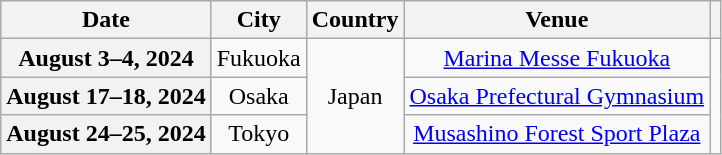<table class="wikitable plainrowheaders" style="text-align:center">
<tr>
<th scope="col">Date</th>
<th scope="col">City</th>
<th scope="col">Country</th>
<th scope="col">Venue</th>
<th scope="col"></th>
</tr>
<tr>
<th scope="row">August 3–4, 2024</th>
<td>Fukuoka</td>
<td rowspan="3">Japan</td>
<td><a href='#'>Marina Messe Fukuoka</a></td>
<td rowspan="3"></td>
</tr>
<tr>
<th scope="row">August 17–18, 2024</th>
<td>Osaka</td>
<td><a href='#'>Osaka Prefectural Gymnasium</a></td>
</tr>
<tr>
<th scope="row">August 24–25, 2024</th>
<td>Tokyo</td>
<td><a href='#'>Musashino Forest Sport Plaza</a></td>
</tr>
</table>
